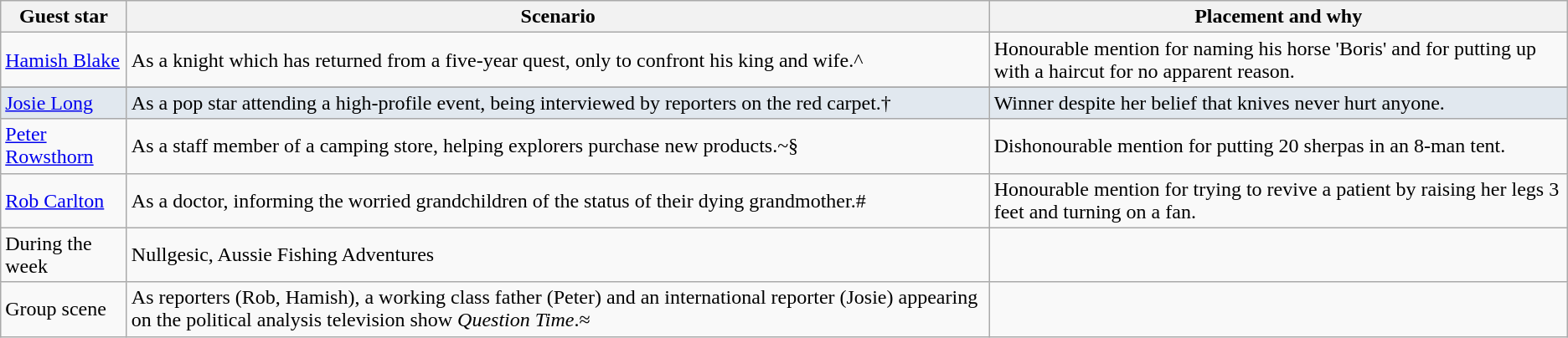<table class="wikitable">
<tr>
<th>Guest star</th>
<th>Scenario</th>
<th>Placement and why</th>
</tr>
<tr>
<td><a href='#'>Hamish Blake</a></td>
<td>As a knight which has returned from a five-year quest, only to confront his king and wife.^</td>
<td>Honourable mention for naming his horse 'Boris' and for putting up with a haircut for no apparent reason.</td>
</tr>
<tr>
</tr>
<tr style="background:#E1E8EF;">
<td><a href='#'>Josie Long</a></td>
<td>As a pop star attending a high-profile event, being interviewed by reporters on the red carpet.†</td>
<td>Winner despite her belief that knives never hurt anyone.</td>
</tr>
<tr>
<td><a href='#'>Peter Rowsthorn</a></td>
<td>As a staff member of a camping store, helping explorers purchase new products.~§</td>
<td>Dishonourable mention for putting 20 sherpas in an 8-man tent.</td>
</tr>
<tr>
<td><a href='#'>Rob Carlton</a></td>
<td>As a doctor, informing the worried grandchildren of the status of their dying grandmother.#</td>
<td>Honourable mention for trying to revive a patient by raising her legs 3 feet and turning on a fan.</td>
</tr>
<tr>
<td>During the week</td>
<td>Nullgesic, Aussie Fishing Adventures</td>
<td></td>
</tr>
<tr>
<td>Group scene</td>
<td>As reporters (Rob, Hamish), a working class father (Peter) and an international reporter (Josie) appearing on the political analysis television show <em>Question Time</em>.≈</td>
<td></td>
</tr>
</table>
